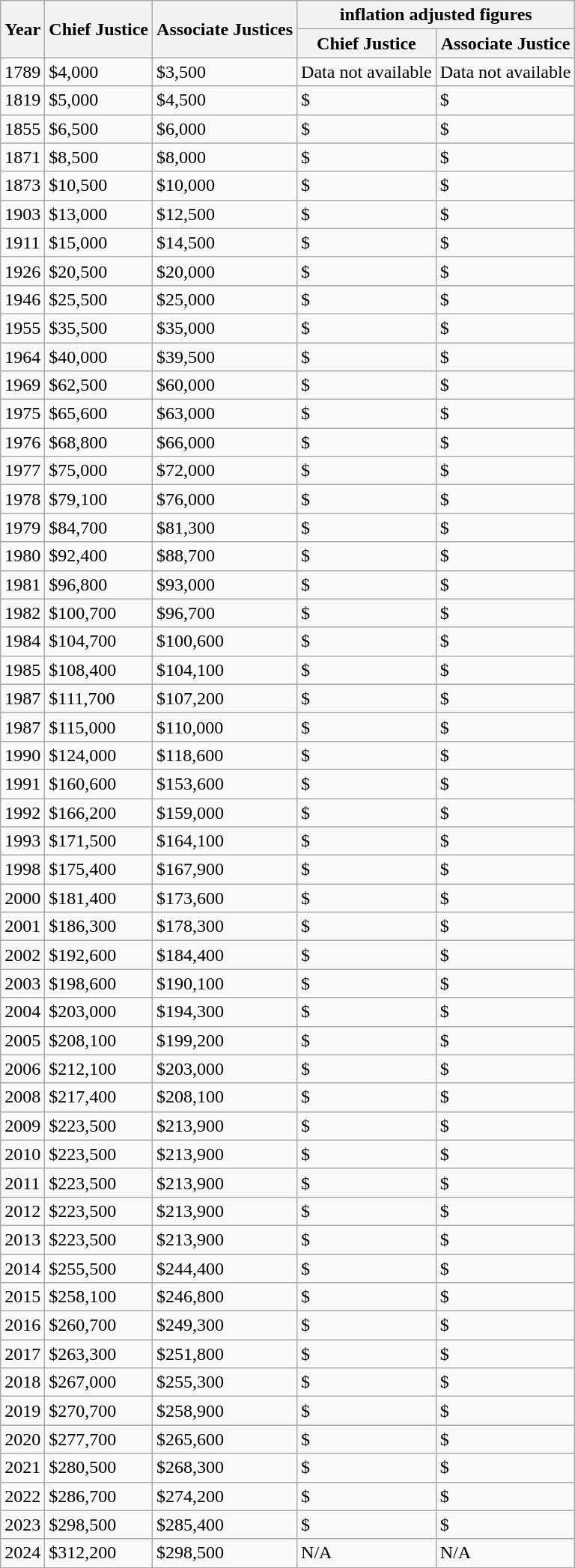<table class="wikitable sortable">
<tr>
<th rowspan=2>Year</th>
<th rowspan=2>Chief Justice</th>
<th rowspan=2>Associate Justices</th>
<th colspan=2> inflation adjusted figures</th>
</tr>
<tr>
<th>Chief Justice</th>
<th>Associate Justice</th>
</tr>
<tr>
<td>1789</td>
<td>$4,000</td>
<td>$3,500</td>
<td>Data not available</td>
<td>Data not available</td>
</tr>
<tr>
<td>1819</td>
<td>$5,000</td>
<td>$4,500</td>
<td>$</td>
<td>$</td>
</tr>
<tr>
<td>1855</td>
<td>$6,500</td>
<td>$6,000</td>
<td>$</td>
<td>$</td>
</tr>
<tr>
<td>1871</td>
<td>$8,500</td>
<td>$8,000</td>
<td>$</td>
<td>$</td>
</tr>
<tr>
<td>1873</td>
<td>$10,500</td>
<td>$10,000</td>
<td>$</td>
<td>$</td>
</tr>
<tr>
<td>1903</td>
<td>$13,000</td>
<td>$12,500</td>
<td>$</td>
<td>$</td>
</tr>
<tr>
<td>1911</td>
<td>$15,000</td>
<td>$14,500</td>
<td>$</td>
<td>$</td>
</tr>
<tr>
<td>1926</td>
<td>$20,500</td>
<td>$20,000</td>
<td>$</td>
<td>$</td>
</tr>
<tr>
<td>1946</td>
<td>$25,500</td>
<td>$25,000</td>
<td>$</td>
<td>$</td>
</tr>
<tr>
<td>1955</td>
<td>$35,500</td>
<td>$35,000</td>
<td>$</td>
<td>$</td>
</tr>
<tr>
<td>1964</td>
<td>$40,000</td>
<td>$39,500</td>
<td>$</td>
<td>$</td>
</tr>
<tr>
<td>1969</td>
<td>$62,500</td>
<td>$60,000</td>
<td>$</td>
<td>$</td>
</tr>
<tr>
<td>1975</td>
<td>$65,600</td>
<td>$63,000</td>
<td>$</td>
<td>$</td>
</tr>
<tr>
<td>1976</td>
<td>$68,800</td>
<td>$66,000</td>
<td>$</td>
<td>$</td>
</tr>
<tr>
<td>1977</td>
<td>$75,000</td>
<td>$72,000</td>
<td>$</td>
<td>$</td>
</tr>
<tr>
<td>1978</td>
<td>$79,100</td>
<td>$76,000</td>
<td>$</td>
<td>$</td>
</tr>
<tr>
<td>1979</td>
<td>$84,700</td>
<td>$81,300</td>
<td>$</td>
<td>$</td>
</tr>
<tr>
<td>1980</td>
<td>$92,400</td>
<td>$88,700</td>
<td>$</td>
<td>$</td>
</tr>
<tr>
<td>1981</td>
<td>$96,800</td>
<td>$93,000</td>
<td>$</td>
<td>$</td>
</tr>
<tr>
<td>1982</td>
<td>$100,700</td>
<td>$96,700</td>
<td>$</td>
<td>$</td>
</tr>
<tr>
<td>1984</td>
<td>$104,700</td>
<td>$100,600</td>
<td>$</td>
<td>$</td>
</tr>
<tr>
<td>1985</td>
<td>$108,400</td>
<td>$104,100</td>
<td>$</td>
<td>$</td>
</tr>
<tr>
<td>1987</td>
<td>$111,700</td>
<td>$107,200</td>
<td>$</td>
<td>$</td>
</tr>
<tr>
<td>1987</td>
<td>$115,000</td>
<td>$110,000</td>
<td>$</td>
<td>$</td>
</tr>
<tr>
<td>1990</td>
<td>$124,000</td>
<td>$118,600</td>
<td>$</td>
<td>$</td>
</tr>
<tr>
<td>1991</td>
<td>$160,600</td>
<td>$153,600</td>
<td>$</td>
<td>$</td>
</tr>
<tr>
<td>1992</td>
<td>$166,200</td>
<td>$159,000</td>
<td>$</td>
<td>$</td>
</tr>
<tr>
<td>1993</td>
<td>$171,500</td>
<td>$164,100</td>
<td>$</td>
<td>$</td>
</tr>
<tr>
<td>1998</td>
<td>$175,400</td>
<td>$167,900</td>
<td>$</td>
<td>$</td>
</tr>
<tr>
<td>2000</td>
<td>$181,400</td>
<td>$173,600</td>
<td>$</td>
<td>$</td>
</tr>
<tr>
<td>2001</td>
<td>$186,300</td>
<td>$178,300</td>
<td>$</td>
<td>$</td>
</tr>
<tr>
<td>2002</td>
<td>$192,600</td>
<td>$184,400</td>
<td>$</td>
<td>$</td>
</tr>
<tr>
<td>2003</td>
<td>$198,600</td>
<td>$190,100</td>
<td>$</td>
<td>$</td>
</tr>
<tr>
<td>2004</td>
<td>$203,000</td>
<td>$194,300</td>
<td>$</td>
<td>$</td>
</tr>
<tr>
<td>2005</td>
<td>$208,100</td>
<td>$199,200</td>
<td>$</td>
<td>$</td>
</tr>
<tr>
<td>2006</td>
<td>$212,100</td>
<td>$203,000</td>
<td>$</td>
<td>$</td>
</tr>
<tr>
<td>2008</td>
<td>$217,400</td>
<td>$208,100</td>
<td>$</td>
<td>$</td>
</tr>
<tr>
<td>2009</td>
<td>$223,500</td>
<td>$213,900</td>
<td>$</td>
<td>$</td>
</tr>
<tr>
<td>2010</td>
<td>$223,500</td>
<td>$213,900</td>
<td>$</td>
<td>$</td>
</tr>
<tr>
<td>2011</td>
<td>$223,500</td>
<td>$213,900</td>
<td>$</td>
<td>$</td>
</tr>
<tr>
<td>2012</td>
<td>$223,500</td>
<td>$213,900</td>
<td>$</td>
<td>$</td>
</tr>
<tr>
<td>2013</td>
<td>$223,500</td>
<td>$213,900</td>
<td>$</td>
<td>$</td>
</tr>
<tr>
<td>2014</td>
<td>$255,500</td>
<td>$244,400</td>
<td>$</td>
<td>$</td>
</tr>
<tr>
<td>2015</td>
<td>$258,100</td>
<td>$246,800</td>
<td>$</td>
<td>$</td>
</tr>
<tr>
<td>2016</td>
<td>$260,700</td>
<td>$249,300</td>
<td>$</td>
<td>$</td>
</tr>
<tr>
<td>2017</td>
<td>$263,300</td>
<td>$251,800</td>
<td>$</td>
<td>$</td>
</tr>
<tr>
<td>2018</td>
<td>$267,000</td>
<td>$255,300</td>
<td>$</td>
<td>$</td>
</tr>
<tr>
<td>2019</td>
<td>$270,700</td>
<td>$258,900</td>
<td>$</td>
<td>$</td>
</tr>
<tr>
<td>2020</td>
<td>$277,700</td>
<td>$265,600</td>
<td>$</td>
<td>$</td>
</tr>
<tr>
<td>2021</td>
<td>$280,500</td>
<td>$268,300</td>
<td>$</td>
<td>$</td>
</tr>
<tr>
<td>2022</td>
<td>$286,700</td>
<td>$274,200</td>
<td>$</td>
<td>$</td>
</tr>
<tr>
<td>2023</td>
<td>$298,500</td>
<td>$285,400</td>
<td>$</td>
<td>$</td>
</tr>
<tr>
<td>2024</td>
<td>$312,200</td>
<td>$298,500</td>
<td>N/A</td>
<td>N/A</td>
</tr>
</table>
